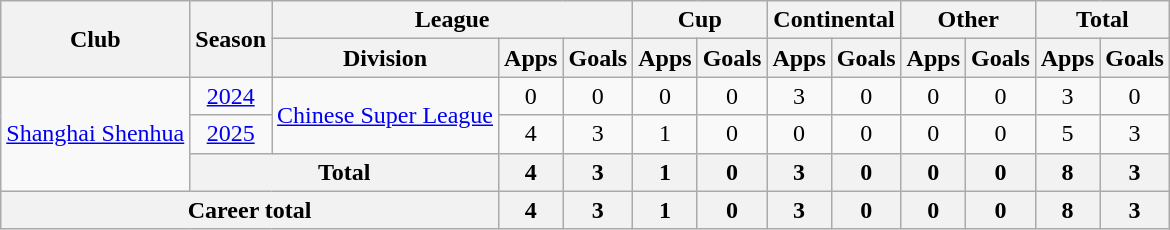<table class="wikitable" style="text-align: center">
<tr>
<th rowspan="2">Club</th>
<th rowspan="2">Season</th>
<th colspan="3">League</th>
<th colspan="2">Cup</th>
<th colspan="2">Continental</th>
<th colspan="2">Other</th>
<th colspan="2">Total</th>
</tr>
<tr>
<th>Division</th>
<th>Apps</th>
<th>Goals</th>
<th>Apps</th>
<th>Goals</th>
<th>Apps</th>
<th>Goals</th>
<th>Apps</th>
<th>Goals</th>
<th>Apps</th>
<th>Goals</th>
</tr>
<tr>
<td rowspan="3"><a href='#'>Shanghai Shenhua</a></td>
<td><a href='#'>2024</a></td>
<td rowspan="2"><a href='#'>Chinese Super League</a></td>
<td>0</td>
<td>0</td>
<td>0</td>
<td>0</td>
<td>3</td>
<td>0</td>
<td>0</td>
<td>0</td>
<td>3</td>
<td>0</td>
</tr>
<tr>
<td><a href='#'>2025</a></td>
<td>4</td>
<td>3</td>
<td>1</td>
<td>0</td>
<td>0</td>
<td>0</td>
<td>0</td>
<td>0</td>
<td>5</td>
<td>3</td>
</tr>
<tr>
<th colspan=2>Total</th>
<th>4</th>
<th>3</th>
<th>1</th>
<th>0</th>
<th>3</th>
<th>0</th>
<th>0</th>
<th>0</th>
<th>8</th>
<th>3</th>
</tr>
<tr>
<th colspan=3>Career total</th>
<th>4</th>
<th>3</th>
<th>1</th>
<th>0</th>
<th>3</th>
<th>0</th>
<th>0</th>
<th>0</th>
<th>8</th>
<th>3</th>
</tr>
</table>
